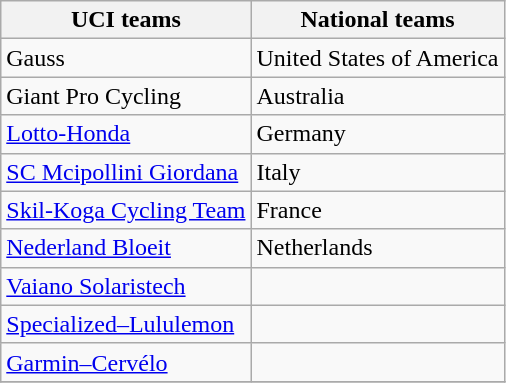<table class="wikitable" border="1">
<tr>
<th>UCI teams</th>
<th>National teams</th>
</tr>
<tr>
<td>Gauss</td>
<td>United States of America</td>
</tr>
<tr>
<td>Giant Pro Cycling</td>
<td>Australia</td>
</tr>
<tr>
<td><a href='#'>Lotto-Honda</a></td>
<td>Germany</td>
</tr>
<tr>
<td><a href='#'>SC Mcipollini Giordana</a></td>
<td>Italy</td>
</tr>
<tr>
<td><a href='#'>Skil-Koga Cycling Team</a></td>
<td>France</td>
</tr>
<tr>
<td><a href='#'>Nederland Bloeit</a></td>
<td>Netherlands</td>
</tr>
<tr>
<td><a href='#'>Vaiano Solaristech</a></td>
<td></td>
</tr>
<tr>
<td><a href='#'>Specialized–Lululemon</a></td>
<td></td>
</tr>
<tr>
<td><a href='#'>Garmin–Cervélo</a></td>
<td></td>
</tr>
<tr>
</tr>
</table>
